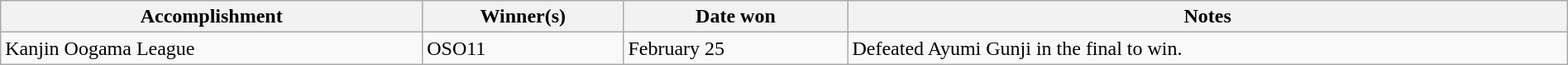<table class="wikitable" style="width:100%;">
<tr>
<th>Accomplishment</th>
<th>Winner(s)</th>
<th>Date won</th>
<th>Notes</th>
</tr>
<tr>
<td>Kanjin Oogama League</td>
<td>OSO11</td>
<td>February 25</td>
<td>Defeated Ayumi Gunji in the final to win.</td>
</tr>
</table>
